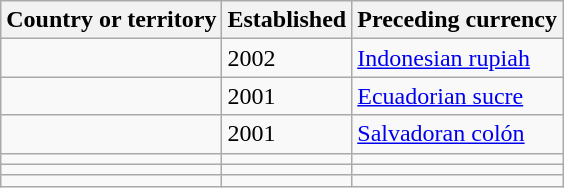<table class="wikitable sortable">
<tr>
<th>Country or territory</th>
<th>Established</th>
<th>Preceding currency</th>
</tr>
<tr>
<td></td>
<td>2002</td>
<td><a href='#'>Indonesian rupiah</a></td>
</tr>
<tr>
<td></td>
<td>2001</td>
<td><a href='#'>Ecuadorian sucre</a></td>
</tr>
<tr>
<td></td>
<td>2001</td>
<td><a href='#'>Salvadoran colón</a></td>
</tr>
<tr>
<td></td>
<td></td>
<td></td>
</tr>
<tr>
<td></td>
<td></td>
<td></td>
</tr>
<tr>
<td></td>
<td></td>
<td></td>
</tr>
</table>
